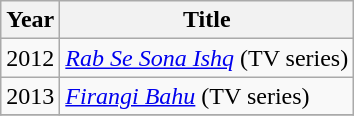<table class="wikitable">
<tr>
<th>Year</th>
<th>Title</th>
</tr>
<tr>
<td>2012</td>
<td><em><a href='#'>Rab Se Sona Ishq</a></em> (TV series)</td>
</tr>
<tr>
<td>2013</td>
<td><em><a href='#'>Firangi Bahu</a></em> (TV series)</td>
</tr>
<tr>
</tr>
</table>
